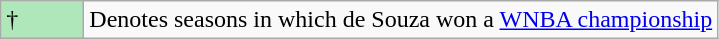<table class="wikitable">
<tr>
<td style="background:#afe6ba; width:3em;">†</td>
<td>Denotes seasons in which de Souza won a <a href='#'>WNBA championship</a></td>
</tr>
</table>
